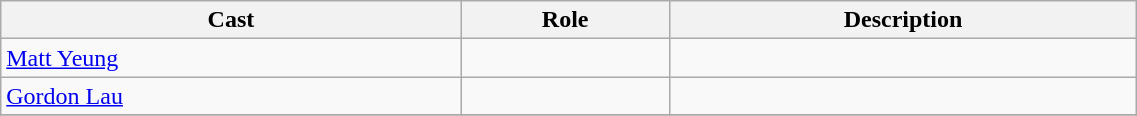<table class="wikitable" width="60%">
<tr>
<th>Cast</th>
<th>Role</th>
<th>Description</th>
</tr>
<tr>
<td><a href='#'>Matt Yeung</a></td>
<td></td>
<td></td>
</tr>
<tr>
<td><a href='#'>Gordon Lau</a></td>
<td></td>
<td></td>
</tr>
<tr>
</tr>
</table>
